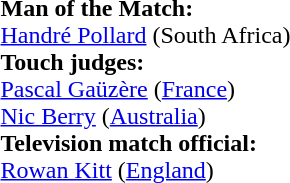<table style="width:50%">
<tr>
<td><br><strong>Man of the Match:</strong>
<br><a href='#'>Handré Pollard</a> (South Africa)<br><strong>Touch judges:</strong>
<br><a href='#'>Pascal Gaüzère</a> (<a href='#'>France</a>)
<br><a href='#'>Nic Berry</a> (<a href='#'>Australia</a>)
<br><strong>Television match official:</strong>
<br><a href='#'>Rowan Kitt</a> (<a href='#'>England</a>)</td>
</tr>
</table>
